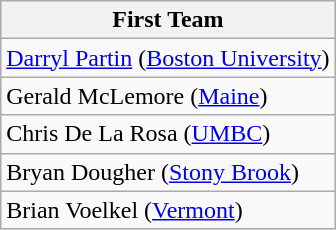<table class="wikitable">
<tr>
<th>First Team</th>
</tr>
<tr>
<td><a href='#'>Darryl Partin</a> (<a href='#'>Boston University</a>)</td>
</tr>
<tr>
<td>Gerald McLemore (<a href='#'>Maine</a>)</td>
</tr>
<tr>
<td>Chris De La Rosa (<a href='#'>UMBC</a>)</td>
</tr>
<tr>
<td>Bryan Dougher (<a href='#'>Stony Brook</a>)</td>
</tr>
<tr>
<td>Brian Voelkel (<a href='#'>Vermont</a>)</td>
</tr>
</table>
